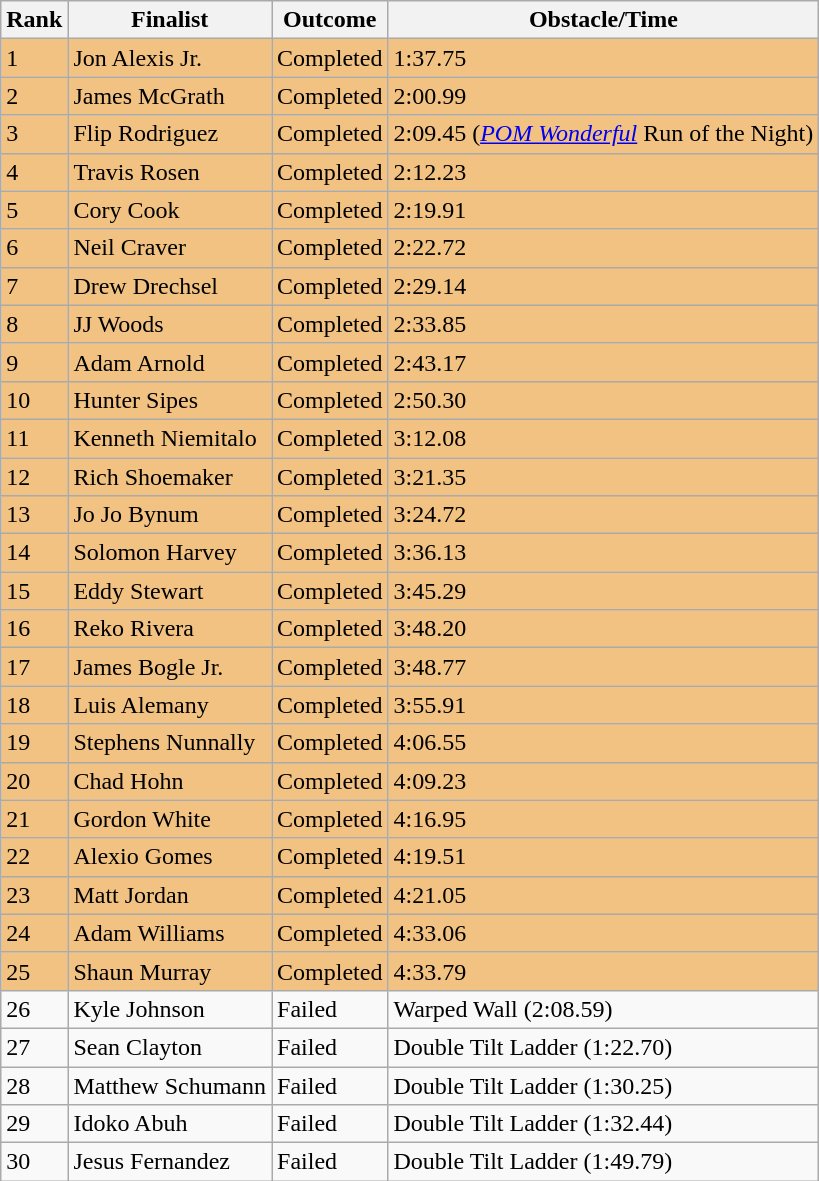<table class="wikitable">
<tr>
<th>Rank</th>
<th>Finalist</th>
<th>Outcome</th>
<th>Obstacle/Time</th>
</tr>
<tr style="background-color:#f2c282">
<td>1</td>
<td>Jon Alexis Jr.</td>
<td>Completed</td>
<td>1:37.75</td>
</tr>
<tr style="background-color:#f2c282">
<td>2</td>
<td>James McGrath</td>
<td>Completed</td>
<td>2:00.99</td>
</tr>
<tr style="background-color:#f2c282">
<td>3</td>
<td>Flip Rodriguez</td>
<td>Completed</td>
<td>2:09.45 (<em><a href='#'>POM Wonderful</a></em> Run of the Night)</td>
</tr>
<tr style="background-color:#f2c282">
<td>4</td>
<td>Travis Rosen</td>
<td>Completed</td>
<td>2:12.23</td>
</tr>
<tr style="background-color:#f2c282">
<td>5</td>
<td>Cory Cook</td>
<td>Completed</td>
<td>2:19.91</td>
</tr>
<tr style="background-color:#f2c282">
<td>6</td>
<td>Neil Craver</td>
<td>Completed</td>
<td>2:22.72</td>
</tr>
<tr style="background-color:#f2c282">
<td>7</td>
<td>Drew Drechsel</td>
<td>Completed</td>
<td>2:29.14</td>
</tr>
<tr style="background-color:#f2c282">
<td>8</td>
<td>JJ Woods</td>
<td>Completed</td>
<td>2:33.85</td>
</tr>
<tr style="background-color:#f2c282">
<td>9</td>
<td>Adam Arnold</td>
<td>Completed</td>
<td>2:43.17</td>
</tr>
<tr style="background-color:#f2c282">
<td>10</td>
<td>Hunter Sipes</td>
<td>Completed</td>
<td>2:50.30</td>
</tr>
<tr style="background-color:#f2c282">
<td>11</td>
<td>Kenneth Niemitalo</td>
<td>Completed</td>
<td>3:12.08</td>
</tr>
<tr style="background-color:#f2c282">
<td>12</td>
<td>Rich Shoemaker</td>
<td>Completed</td>
<td>3:21.35</td>
</tr>
<tr style="background-color:#f2c282">
<td>13</td>
<td>Jo Jo Bynum</td>
<td>Completed</td>
<td>3:24.72</td>
</tr>
<tr style="background-color:#f2c282">
<td>14</td>
<td>Solomon Harvey</td>
<td>Completed</td>
<td>3:36.13</td>
</tr>
<tr style="background-color:#f2c282">
<td>15</td>
<td>Eddy Stewart</td>
<td>Completed</td>
<td>3:45.29</td>
</tr>
<tr style="background-color:#f2c282">
<td>16</td>
<td>Reko Rivera</td>
<td>Completed</td>
<td>3:48.20</td>
</tr>
<tr style="background-color:#f2c282">
<td>17</td>
<td>James Bogle Jr.</td>
<td>Completed</td>
<td>3:48.77</td>
</tr>
<tr style="background-color:#f2c282">
<td>18</td>
<td>Luis Alemany</td>
<td>Completed</td>
<td>3:55.91</td>
</tr>
<tr style="background-color:#f2c282">
<td>19</td>
<td>Stephens Nunnally</td>
<td>Completed</td>
<td>4:06.55</td>
</tr>
<tr style="background-color:#f2c282">
<td>20</td>
<td>Chad Hohn</td>
<td>Completed</td>
<td>4:09.23</td>
</tr>
<tr style="background-color:#f2c282">
<td>21</td>
<td>Gordon White</td>
<td>Completed</td>
<td>4:16.95</td>
</tr>
<tr style="background-color:#f2c282">
<td>22</td>
<td>Alexio Gomes</td>
<td>Completed</td>
<td>4:19.51</td>
</tr>
<tr style="background-color:#f2c282">
<td>23</td>
<td>Matt Jordan</td>
<td>Completed</td>
<td>4:21.05</td>
</tr>
<tr style="background-color:#f2c282">
<td>24</td>
<td>Adam Williams</td>
<td>Completed</td>
<td>4:33.06</td>
</tr>
<tr style="background-color:#f2c282">
<td>25</td>
<td>Shaun Murray</td>
<td>Completed</td>
<td>4:33.79</td>
</tr>
<tr>
<td>26</td>
<td>Kyle Johnson</td>
<td>Failed</td>
<td>Warped Wall (2:08.59)</td>
</tr>
<tr>
<td>27</td>
<td>Sean Clayton</td>
<td>Failed</td>
<td>Double Tilt Ladder (1:22.70)</td>
</tr>
<tr>
<td>28</td>
<td>Matthew Schumann</td>
<td>Failed</td>
<td>Double Tilt Ladder (1:30.25)</td>
</tr>
<tr>
<td>29</td>
<td>Idoko Abuh</td>
<td>Failed</td>
<td>Double Tilt Ladder (1:32.44)</td>
</tr>
<tr>
<td>30</td>
<td>Jesus Fernandez</td>
<td>Failed</td>
<td>Double Tilt Ladder (1:49.79)</td>
</tr>
</table>
